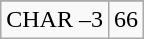<table class="wikitable">
<tr align="center">
</tr>
<tr align="center">
<td>CHAR –3</td>
<td>66</td>
</tr>
</table>
